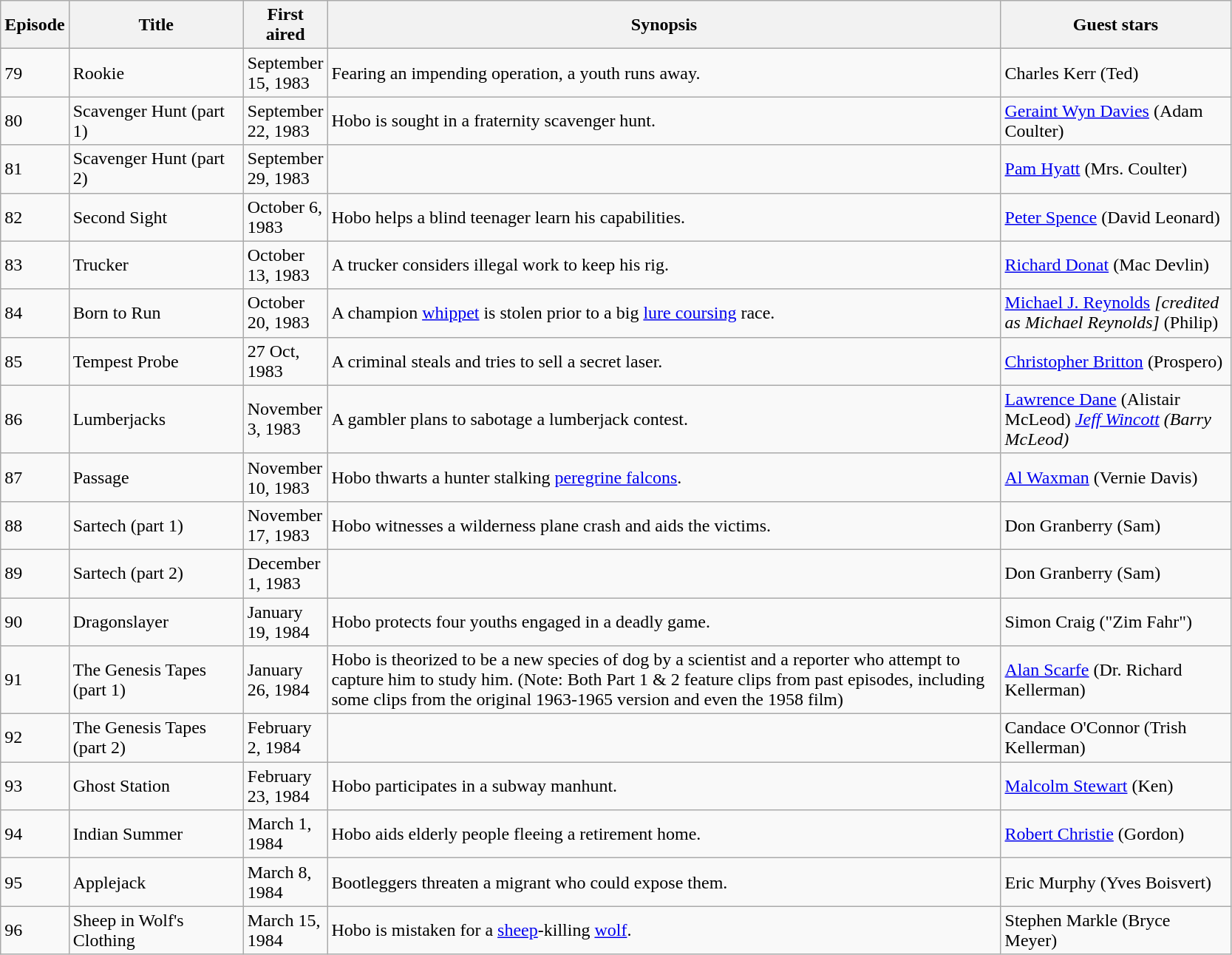<table class="wikitable">
<tr>
<th scope="col" style="width:50px;">Episode</th>
<th scope="col" style="width:150px;">Title</th>
<th scope="col" style="width:50px;">First aired</th>
<th scope="col" style="width:600px;">Synopsis</th>
<th scope="col" style="width:200px;">Guest stars</th>
</tr>
<tr>
<td>79</td>
<td>Rookie</td>
<td>September 15, 1983</td>
<td>Fearing an impending operation, a youth runs away.</td>
<td>Charles Kerr (Ted)</td>
</tr>
<tr>
<td>80</td>
<td>Scavenger Hunt (part 1)</td>
<td>September 22, 1983</td>
<td>Hobo is sought in a fraternity scavenger hunt.</td>
<td><a href='#'>Geraint Wyn Davies</a> (Adam Coulter)</td>
</tr>
<tr>
<td>81</td>
<td>Scavenger Hunt (part 2)</td>
<td>September 29, 1983</td>
<td></td>
<td><a href='#'>Pam Hyatt</a> (Mrs. Coulter)</td>
</tr>
<tr>
<td>82</td>
<td>Second Sight</td>
<td>October 6, 1983</td>
<td>Hobo helps a blind teenager learn his capabilities.</td>
<td><a href='#'>Peter Spence</a> (David Leonard)</td>
</tr>
<tr>
<td>83</td>
<td>Trucker</td>
<td>October 13, 1983</td>
<td>A trucker considers illegal work to keep his rig.</td>
<td><a href='#'>Richard Donat</a> (Mac Devlin)</td>
</tr>
<tr>
<td>84</td>
<td>Born to Run</td>
<td>October 20, 1983</td>
<td>A champion <a href='#'>whippet</a> is stolen prior to a big <a href='#'>lure coursing</a> race.</td>
<td><a href='#'>Michael J. Reynolds</a> <em>[credited as Michael Reynolds]</em> (Philip)</td>
</tr>
<tr>
<td>85</td>
<td>Tempest Probe</td>
<td>27 Oct, 1983</td>
<td>A criminal steals and tries to sell a secret laser.</td>
<td><a href='#'>Christopher Britton</a> (Prospero)</td>
</tr>
<tr>
<td>86</td>
<td>Lumberjacks</td>
<td>November 3, 1983</td>
<td>A gambler plans to sabotage a lumberjack contest.</td>
<td><a href='#'>Lawrence Dane</a> (Alistair McLeod) <em><a href='#'>Jeff Wincott</a></em> <em>(Barry McLeod)</em></td>
</tr>
<tr>
<td>87</td>
<td>Passage</td>
<td>November 10, 1983</td>
<td>Hobo thwarts a hunter stalking <a href='#'>peregrine falcons</a>.</td>
<td><a href='#'>Al Waxman</a> (Vernie Davis)</td>
</tr>
<tr>
<td>88</td>
<td>Sartech (part 1)</td>
<td>November 17, 1983</td>
<td>Hobo witnesses a wilderness plane crash and aids the victims.</td>
<td>Don Granberry (Sam)</td>
</tr>
<tr>
<td>89</td>
<td>Sartech (part 2)</td>
<td>December 1, 1983</td>
<td></td>
<td>Don Granberry (Sam)</td>
</tr>
<tr>
<td>90</td>
<td>Dragonslayer</td>
<td>January 19, 1984</td>
<td>Hobo protects four youths engaged in a deadly game.</td>
<td>Simon Craig ("Zim Fahr")</td>
</tr>
<tr>
<td>91</td>
<td>The Genesis Tapes (part 1)</td>
<td>January 26, 1984</td>
<td>Hobo is theorized to be a new species of dog by a scientist and a reporter who attempt to capture him to study him. (Note: Both Part 1 & 2 feature clips from past episodes, including some clips from the original 1963-1965 version and even the 1958 film)</td>
<td><a href='#'>Alan Scarfe</a> (Dr. Richard Kellerman)</td>
</tr>
<tr>
<td>92</td>
<td>The Genesis Tapes (part 2)</td>
<td>February 2, 1984</td>
<td></td>
<td>Candace O'Connor (Trish Kellerman)</td>
</tr>
<tr>
<td>93</td>
<td>Ghost Station</td>
<td>February 23, 1984</td>
<td>Hobo participates in a subway manhunt.</td>
<td><a href='#'>Malcolm Stewart</a> (Ken)</td>
</tr>
<tr>
<td>94</td>
<td>Indian Summer</td>
<td>March 1, 1984</td>
<td>Hobo aids elderly people fleeing a retirement home.</td>
<td><a href='#'>Robert Christie</a> (Gordon)</td>
</tr>
<tr>
<td>95</td>
<td>Applejack</td>
<td>March 8, 1984</td>
<td>Bootleggers threaten a migrant who could expose them.</td>
<td>Eric Murphy (Yves Boisvert)</td>
</tr>
<tr>
<td>96</td>
<td>Sheep in Wolf's Clothing</td>
<td>March 15, 1984</td>
<td>Hobo is mistaken for a <a href='#'>sheep</a>-killing <a href='#'>wolf</a>.</td>
<td>Stephen Markle (Bryce Meyer)</td>
</tr>
</table>
